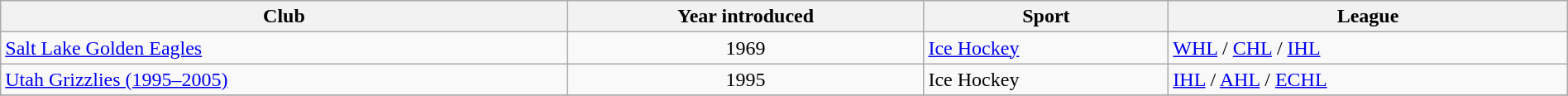<table class="wikitable sortable" style="width:100%;">
<tr>
<th>Club</th>
<th>Year introduced</th>
<th>Sport</th>
<th>League</th>
</tr>
<tr>
<td><a href='#'>Salt Lake Golden Eagles</a></td>
<td align=center>1969</td>
<td><a href='#'>Ice Hockey</a></td>
<td><a href='#'>WHL</a> / <a href='#'>CHL</a> / <a href='#'>IHL</a></td>
</tr>
<tr>
<td><a href='#'>Utah Grizzlies (1995–2005)</a></td>
<td align=center>1995</td>
<td>Ice Hockey</td>
<td><a href='#'>IHL</a> / <a href='#'>AHL</a>  / <a href='#'>ECHL</a></td>
</tr>
<tr>
</tr>
</table>
